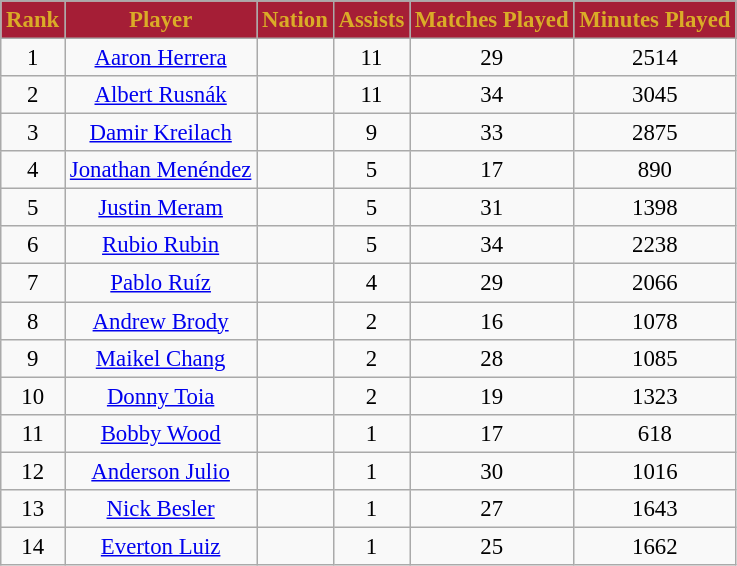<table class="wikitable" style="font-size: 95%; text-align: center;">
<tr>
</tr>
<tr>
<th style="background:#A51E36; color:#DAAC27; text-align:center;">Rank</th>
<th style="background:#A51E36; color:#DAAC27; text-align:center;">Player</th>
<th style="background:#A51E36; color:#DAAC27; text-align:center;">Nation</th>
<th style="background:#A51E36; color:#DAAC27; text-align:center;">Assists</th>
<th style="background:#A51E36; color:#DAAC27; text-align:center;">Matches Played</th>
<th style="background:#A51E36; color:#DAAC27; text-align:center;">Minutes Played</th>
</tr>
<tr>
<td rowspan="1">1</td>
<td><a href='#'>Aaron Herrera</a></td>
<td></td>
<td>11</td>
<td>29</td>
<td>2514</td>
</tr>
<tr>
<td rowspan="1">2</td>
<td><a href='#'>Albert Rusnák</a></td>
<td></td>
<td>11</td>
<td>34</td>
<td>3045</td>
</tr>
<tr>
<td rowspan="1">3</td>
<td><a href='#'>Damir Kreilach</a></td>
<td></td>
<td>9</td>
<td>33</td>
<td>2875</td>
</tr>
<tr>
<td rowspan="1">4</td>
<td><a href='#'>Jonathan Menéndez</a></td>
<td></td>
<td>5</td>
<td>17</td>
<td>890</td>
</tr>
<tr>
<td rowspan="1">5</td>
<td><a href='#'>Justin Meram</a></td>
<td></td>
<td>5</td>
<td>31</td>
<td>1398</td>
</tr>
<tr>
<td rowspan="1">6</td>
<td><a href='#'>Rubio Rubin</a></td>
<td></td>
<td>5</td>
<td>34</td>
<td>2238</td>
</tr>
<tr>
<td rowspan="1">7</td>
<td><a href='#'>Pablo Ruíz</a></td>
<td></td>
<td>4</td>
<td>29</td>
<td>2066</td>
</tr>
<tr>
<td rowspan="1">8</td>
<td><a href='#'>Andrew Brody</a></td>
<td></td>
<td>2</td>
<td>16</td>
<td>1078</td>
</tr>
<tr>
<td rowspan="1">9</td>
<td><a href='#'>Maikel Chang</a></td>
<td></td>
<td>2</td>
<td>28</td>
<td>1085</td>
</tr>
<tr>
<td rowspan="1">10</td>
<td><a href='#'>Donny Toia</a></td>
<td></td>
<td>2</td>
<td>19</td>
<td>1323</td>
</tr>
<tr>
<td rowspan="1">11</td>
<td><a href='#'>Bobby Wood</a></td>
<td></td>
<td>1</td>
<td>17</td>
<td>618</td>
</tr>
<tr>
<td rowspan="1">12</td>
<td><a href='#'>Anderson Julio</a></td>
<td></td>
<td>1</td>
<td>30</td>
<td>1016</td>
</tr>
<tr>
<td rowspan="1">13</td>
<td><a href='#'>Nick Besler</a></td>
<td></td>
<td>1</td>
<td>27</td>
<td>1643</td>
</tr>
<tr>
<td rowspan="1">14</td>
<td><a href='#'>Everton Luiz</a></td>
<td></td>
<td>1</td>
<td>25</td>
<td>1662</td>
</tr>
</table>
